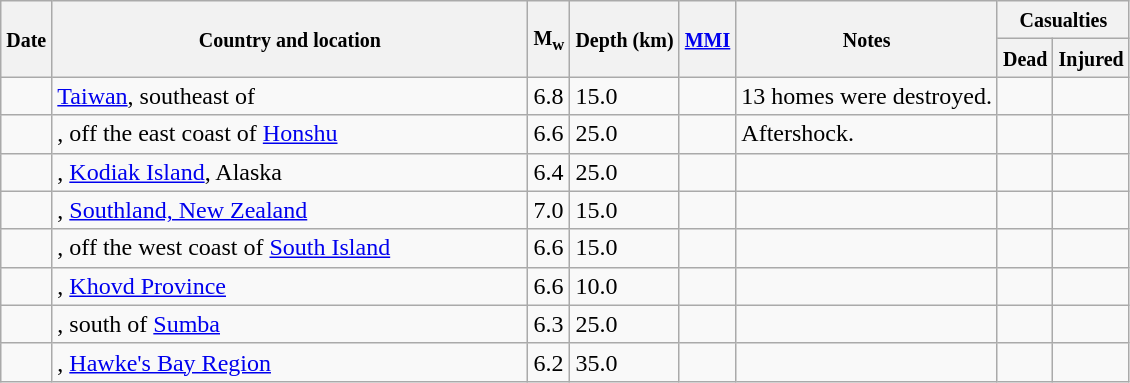<table class="wikitable sortable sort-under" style="border:1px black; margin-left:1em;">
<tr>
<th rowspan="2"><small>Date</small></th>
<th rowspan="2" style="width: 310px"><small>Country and location</small></th>
<th rowspan="2"><small>M<sub>w</sub></small></th>
<th rowspan="2"><small>Depth (km)</small></th>
<th rowspan="2"><small><a href='#'>MMI</a></small></th>
<th rowspan="2" class="unsortable"><small>Notes</small></th>
<th colspan="2"><small>Casualties</small></th>
</tr>
<tr>
<th><small>Dead</small></th>
<th><small>Injured</small></th>
</tr>
<tr>
<td></td>
<td> <a href='#'>Taiwan</a>, southeast of</td>
<td>6.8</td>
<td>15.0</td>
<td></td>
<td>13 homes were destroyed.</td>
<td></td>
<td></td>
</tr>
<tr>
<td></td>
<td>, off the east coast of <a href='#'>Honshu</a></td>
<td>6.6</td>
<td>25.0</td>
<td></td>
<td>Aftershock.</td>
<td></td>
<td></td>
</tr>
<tr>
<td></td>
<td>, <a href='#'>Kodiak Island</a>, Alaska</td>
<td>6.4</td>
<td>25.0</td>
<td></td>
<td></td>
<td></td>
<td></td>
</tr>
<tr>
<td></td>
<td>, <a href='#'>Southland, New Zealand</a></td>
<td>7.0</td>
<td>15.0</td>
<td></td>
<td></td>
<td></td>
<td></td>
</tr>
<tr>
<td></td>
<td>, off the west coast of <a href='#'>South Island</a></td>
<td>6.6</td>
<td>15.0</td>
<td></td>
<td></td>
<td></td>
<td></td>
</tr>
<tr>
<td></td>
<td>, <a href='#'>Khovd Province</a></td>
<td>6.6</td>
<td>10.0</td>
<td></td>
<td></td>
<td></td>
<td></td>
</tr>
<tr>
<td></td>
<td>, south of <a href='#'>Sumba</a></td>
<td>6.3</td>
<td>25.0</td>
<td></td>
<td></td>
<td></td>
<td></td>
</tr>
<tr>
<td></td>
<td>, <a href='#'>Hawke's Bay Region</a></td>
<td>6.2</td>
<td>35.0</td>
<td></td>
<td></td>
<td></td>
<td></td>
</tr>
</table>
